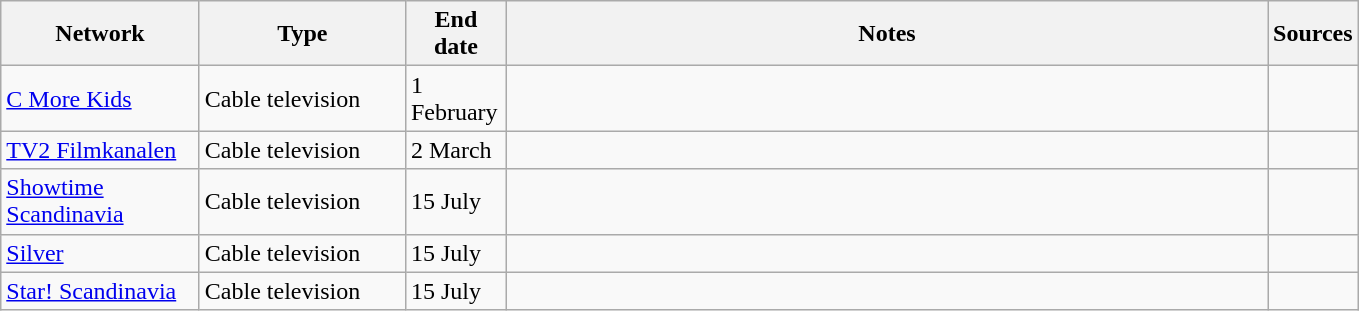<table class="wikitable">
<tr>
<th style="text-align:center; width:125px">Network</th>
<th style="text-align:center; width:130px">Type</th>
<th style="text-align:center; width:60px">End date</th>
<th style="text-align:center; width:500px">Notes</th>
<th style="text-align:center; width:30px">Sources</th>
</tr>
<tr>
<td><a href='#'>C More Kids</a></td>
<td>Cable television</td>
<td>1 February</td>
<td></td>
<td></td>
</tr>
<tr>
<td><a href='#'>TV2 Filmkanalen</a></td>
<td>Cable television</td>
<td>2 March</td>
<td></td>
<td></td>
</tr>
<tr>
<td><a href='#'>Showtime Scandinavia</a></td>
<td>Cable television</td>
<td>15 July</td>
<td></td>
<td></td>
</tr>
<tr>
<td><a href='#'>Silver</a></td>
<td>Cable television</td>
<td>15 July</td>
<td></td>
<td></td>
</tr>
<tr>
<td><a href='#'>Star! Scandinavia</a></td>
<td>Cable television</td>
<td>15 July</td>
<td></td>
<td></td>
</tr>
</table>
